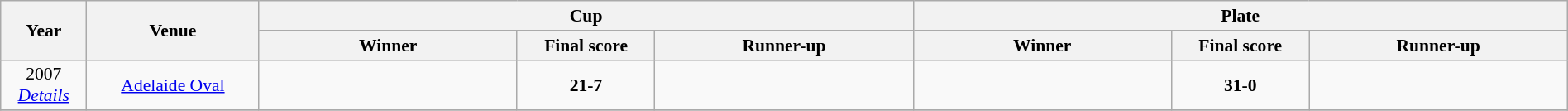<table class="wikitable" style="font-size:90%; width: 100%; text-align: center;">
<tr>
<th rowspan=2 width=5%>Year</th>
<th rowspan=2 width=10%>Venue</th>
<th colspan=3>Cup</th>
<th colspan=3>Plate</th>
</tr>
<tr>
<th width=15%>Winner</th>
<th width=8%>Final score</th>
<th width=15%>Runner-up</th>
<th width=15%>Winner</th>
<th width=8%>Final score</th>
<th width=15%>Runner-up</th>
</tr>
<tr>
<td>2007<br> <em><a href='#'>Details</a></em></td>
<td><a href='#'>Adelaide Oval</a></td>
<td><strong></strong></td>
<td><strong>21-7</strong></td>
<td></td>
<td></td>
<td><strong>31-0</strong></td>
<td></td>
</tr>
<tr>
</tr>
</table>
